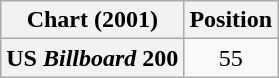<table class="wikitable plainrowheaders" style="text-align:center">
<tr>
<th scope="col">Chart (2001)</th>
<th scope="col">Position</th>
</tr>
<tr>
<th scope="row">US <em>Billboard</em> 200</th>
<td>55</td>
</tr>
</table>
